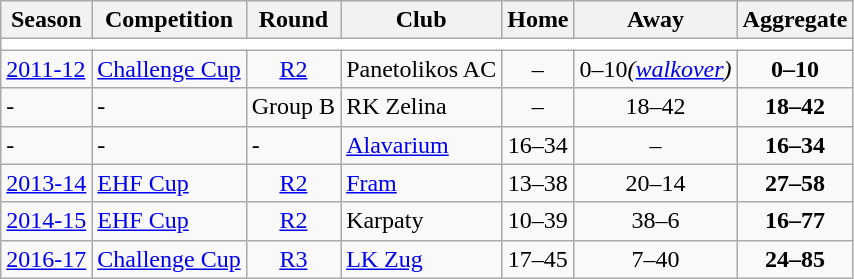<table class="wikitable">
<tr>
<th>Season</th>
<th>Competition</th>
<th>Round</th>
<th>Club</th>
<th>Home</th>
<th>Away</th>
<th>Aggregate</th>
</tr>
<tr>
<td colspan="7" bgcolor=white></td>
</tr>
<tr>
<td><a href='#'>2011-12</a></td>
<td><a href='#'>Challenge Cup</a></td>
<td style="text-align:center;"><a href='#'>R2</a></td>
<td> Panetolikos AC</td>
<td style="text-align:center;">–</td>
<td style="text-align:center;">0–10<em>(<a href='#'>walkover</a>)</em></td>
<td style="text-align:center;"><strong>0–10</strong></td>
</tr>
<tr>
<td>-</td>
<td>-</td>
<td>Group B</td>
<td> RK Zelina</td>
<td style="text-align:center;">–</td>
<td style="text-align:center;">18–42</td>
<td style="text-align:center;"><strong>18–42</strong></td>
</tr>
<tr>
<td>-</td>
<td>-</td>
<td>-</td>
<td> <a href='#'>Alavarium</a></td>
<td style="text-align:center;">16–34</td>
<td style="text-align:center;">–</td>
<td style="text-align:center;"><strong>16–34</strong></td>
</tr>
<tr>
<td><a href='#'>2013-14</a></td>
<td><a href='#'>EHF Cup</a></td>
<td style="text-align:center;"><a href='#'>R2</a></td>
<td> <a href='#'>Fram</a></td>
<td style="text-align:center;">13–38</td>
<td style="text-align:center;">20–14</td>
<td style="text-align:center;"><strong>27–58</strong></td>
</tr>
<tr>
<td><a href='#'>2014-15</a></td>
<td><a href='#'>EHF Cup</a></td>
<td style="text-align:center;"><a href='#'>R2</a></td>
<td> Karpaty</td>
<td style="text-align:center;">10–39</td>
<td style="text-align:center;">38–6</td>
<td style="text-align:center;"><strong>16–77</strong></td>
</tr>
<tr>
<td><a href='#'>2016-17</a></td>
<td><a href='#'>Challenge Cup</a></td>
<td style="text-align:center;"><a href='#'>R3</a></td>
<td> <a href='#'>LK Zug</a></td>
<td style="text-align:center;">17–45</td>
<td style="text-align:center;">7–40</td>
<td style="text-align:center;"><strong>24–85</strong></td>
</tr>
</table>
